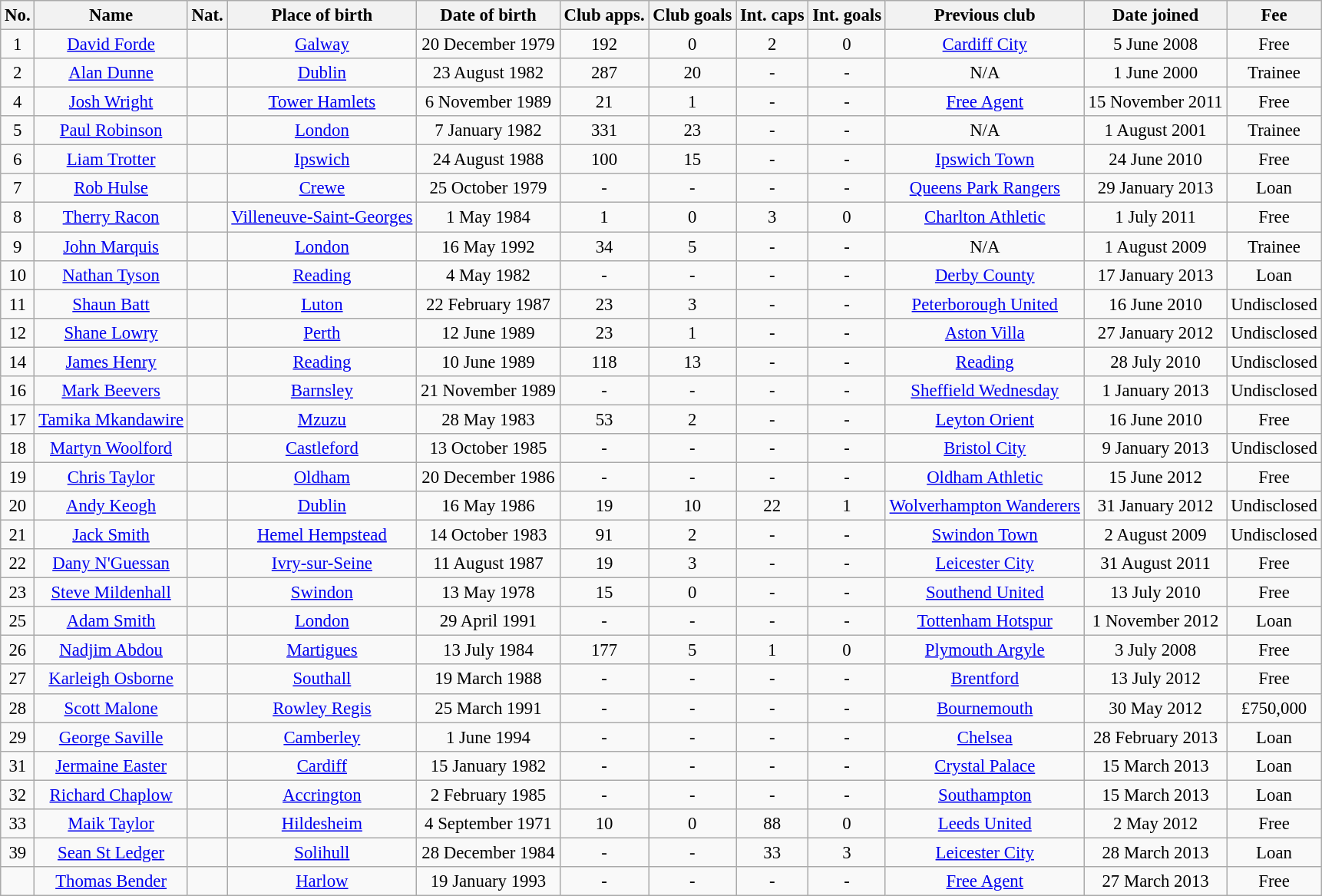<table class="wikitable" style="text-align:center; font-size:95%;">
<tr>
<th>No.</th>
<th>Name</th>
<th>Nat.</th>
<th>Place of birth</th>
<th>Date of birth</th>
<th>Club apps.</th>
<th>Club goals</th>
<th>Int. caps</th>
<th>Int. goals</th>
<th>Previous club</th>
<th>Date joined</th>
<th>Fee</th>
</tr>
<tr>
<td>1</td>
<td><a href='#'>David Forde</a></td>
<td></td>
<td><a href='#'>Galway</a></td>
<td>20 December 1979</td>
<td>192</td>
<td>0</td>
<td>2</td>
<td>0</td>
<td><a href='#'>Cardiff City</a></td>
<td>5 June 2008</td>
<td>Free</td>
</tr>
<tr>
<td>2</td>
<td><a href='#'>Alan Dunne</a></td>
<td></td>
<td><a href='#'>Dublin</a></td>
<td>23 August 1982</td>
<td>287</td>
<td>20</td>
<td>-</td>
<td>-</td>
<td>N/A</td>
<td>1 June 2000</td>
<td>Trainee</td>
</tr>
<tr>
<td>4</td>
<td><a href='#'>Josh Wright</a></td>
<td></td>
<td><a href='#'>Tower Hamlets</a></td>
<td>6 November 1989</td>
<td>21</td>
<td>1</td>
<td>-</td>
<td>-</td>
<td><a href='#'>Free Agent</a></td>
<td>15 November 2011</td>
<td>Free</td>
</tr>
<tr>
<td>5</td>
<td><a href='#'>Paul Robinson</a></td>
<td></td>
<td><a href='#'>London</a></td>
<td>7 January 1982</td>
<td>331</td>
<td>23</td>
<td>-</td>
<td>-</td>
<td>N/A</td>
<td>1 August 2001</td>
<td>Trainee</td>
</tr>
<tr>
<td>6</td>
<td><a href='#'>Liam Trotter</a></td>
<td></td>
<td><a href='#'>Ipswich</a></td>
<td>24 August 1988</td>
<td>100</td>
<td>15</td>
<td>-</td>
<td>-</td>
<td><a href='#'>Ipswich Town</a></td>
<td>24 June 2010</td>
<td>Free</td>
</tr>
<tr>
<td>7</td>
<td><a href='#'>Rob Hulse</a></td>
<td></td>
<td><a href='#'>Crewe</a></td>
<td>25 October 1979</td>
<td>-</td>
<td>-</td>
<td>-</td>
<td>-</td>
<td><a href='#'>Queens Park Rangers</a></td>
<td>29 January 2013</td>
<td>Loan</td>
</tr>
<tr>
<td>8</td>
<td><a href='#'>Therry Racon</a></td>
<td></td>
<td><a href='#'>Villeneuve-Saint-Georges</a> </td>
<td>1 May 1984</td>
<td>1</td>
<td>0</td>
<td>3</td>
<td>0</td>
<td><a href='#'>Charlton Athletic</a></td>
<td>1 July 2011</td>
<td>Free</td>
</tr>
<tr>
<td>9</td>
<td><a href='#'>John Marquis</a></td>
<td></td>
<td><a href='#'>London</a></td>
<td>16 May 1992</td>
<td>34</td>
<td>5</td>
<td>-</td>
<td>-</td>
<td>N/A</td>
<td>1 August 2009</td>
<td>Trainee</td>
</tr>
<tr>
<td>10</td>
<td><a href='#'>Nathan Tyson</a></td>
<td></td>
<td><a href='#'>Reading</a></td>
<td>4 May 1982</td>
<td>-</td>
<td>-</td>
<td>-</td>
<td>-</td>
<td><a href='#'>Derby County</a></td>
<td>17 January 2013</td>
<td>Loan</td>
</tr>
<tr>
<td>11</td>
<td><a href='#'>Shaun Batt</a></td>
<td></td>
<td><a href='#'>Luton</a></td>
<td>22 February 1987</td>
<td>23</td>
<td>3</td>
<td>-</td>
<td>-</td>
<td><a href='#'>Peterborough United</a></td>
<td>16 June 2010</td>
<td>Undisclosed</td>
</tr>
<tr>
<td>12</td>
<td><a href='#'>Shane Lowry</a></td>
<td></td>
<td><a href='#'>Perth</a></td>
<td>12 June 1989</td>
<td>23</td>
<td>1</td>
<td>-</td>
<td>-</td>
<td><a href='#'>Aston Villa</a></td>
<td>27 January 2012</td>
<td>Undisclosed</td>
</tr>
<tr>
<td>14</td>
<td><a href='#'>James Henry</a></td>
<td></td>
<td><a href='#'>Reading</a></td>
<td>10 June 1989</td>
<td>118</td>
<td>13</td>
<td>-</td>
<td>-</td>
<td><a href='#'>Reading</a></td>
<td>28 July 2010</td>
<td>Undisclosed</td>
</tr>
<tr>
<td>16</td>
<td><a href='#'>Mark Beevers</a></td>
<td></td>
<td><a href='#'>Barnsley</a></td>
<td>21 November 1989</td>
<td>-</td>
<td>-</td>
<td>-</td>
<td>-</td>
<td><a href='#'>Sheffield Wednesday</a></td>
<td>1 January 2013</td>
<td>Undisclosed</td>
</tr>
<tr>
<td>17</td>
<td><a href='#'>Tamika Mkandawire</a></td>
<td></td>
<td><a href='#'>Mzuzu</a> </td>
<td>28 May 1983</td>
<td>53</td>
<td>2</td>
<td>-</td>
<td>-</td>
<td><a href='#'>Leyton Orient</a></td>
<td>16 June 2010</td>
<td>Free</td>
</tr>
<tr>
<td>18</td>
<td><a href='#'>Martyn Woolford</a></td>
<td></td>
<td><a href='#'>Castleford</a></td>
<td>13 October 1985</td>
<td>-</td>
<td>-</td>
<td>-</td>
<td>-</td>
<td><a href='#'>Bristol City</a></td>
<td>9 January 2013</td>
<td>Undisclosed</td>
</tr>
<tr>
<td>19</td>
<td><a href='#'>Chris Taylor</a></td>
<td></td>
<td><a href='#'>Oldham</a></td>
<td>20 December 1986</td>
<td>-</td>
<td>-</td>
<td>-</td>
<td>-</td>
<td><a href='#'>Oldham Athletic</a></td>
<td>15 June 2012</td>
<td>Free</td>
</tr>
<tr>
<td>20</td>
<td><a href='#'>Andy Keogh</a></td>
<td></td>
<td><a href='#'>Dublin</a></td>
<td>16 May 1986</td>
<td>19</td>
<td>10</td>
<td>22</td>
<td>1</td>
<td><a href='#'>Wolverhampton Wanderers</a></td>
<td>31 January 2012</td>
<td>Undisclosed</td>
</tr>
<tr>
<td>21</td>
<td><a href='#'>Jack Smith</a></td>
<td></td>
<td><a href='#'>Hemel Hempstead</a></td>
<td>14 October 1983</td>
<td>91</td>
<td>2</td>
<td>-</td>
<td>-</td>
<td><a href='#'>Swindon Town</a></td>
<td>2 August 2009</td>
<td>Undisclosed</td>
</tr>
<tr>
<td>22</td>
<td><a href='#'>Dany N'Guessan</a></td>
<td></td>
<td><a href='#'>Ivry-sur-Seine</a></td>
<td>11 August 1987</td>
<td>19</td>
<td>3</td>
<td>-</td>
<td>-</td>
<td><a href='#'>Leicester City</a></td>
<td>31 August 2011</td>
<td>Free</td>
</tr>
<tr>
<td>23</td>
<td><a href='#'>Steve Mildenhall</a></td>
<td></td>
<td><a href='#'>Swindon</a></td>
<td>13 May 1978</td>
<td>15</td>
<td>0</td>
<td>-</td>
<td>-</td>
<td><a href='#'>Southend United</a></td>
<td>13 July 2010</td>
<td>Free</td>
</tr>
<tr>
<td>25</td>
<td><a href='#'>Adam Smith</a></td>
<td></td>
<td><a href='#'>London</a></td>
<td>29 April 1991</td>
<td>-</td>
<td>-</td>
<td>-</td>
<td>-</td>
<td><a href='#'>Tottenham Hotspur</a></td>
<td>1 November 2012</td>
<td>Loan</td>
</tr>
<tr>
<td>26</td>
<td><a href='#'>Nadjim Abdou</a></td>
<td></td>
<td><a href='#'>Martigues</a> </td>
<td>13 July 1984</td>
<td>177</td>
<td>5</td>
<td>1</td>
<td>0</td>
<td><a href='#'>Plymouth Argyle</a></td>
<td>3 July 2008</td>
<td>Free</td>
</tr>
<tr>
<td>27</td>
<td><a href='#'>Karleigh Osborne</a></td>
<td></td>
<td><a href='#'>Southall</a></td>
<td>19 March 1988</td>
<td>-</td>
<td>-</td>
<td>-</td>
<td>-</td>
<td><a href='#'>Brentford</a></td>
<td>13 July 2012</td>
<td>Free</td>
</tr>
<tr>
<td>28</td>
<td><a href='#'>Scott Malone</a></td>
<td></td>
<td><a href='#'>Rowley Regis</a></td>
<td>25 March 1991</td>
<td>-</td>
<td>-</td>
<td>-</td>
<td>-</td>
<td><a href='#'>Bournemouth</a></td>
<td>30 May 2012</td>
<td>£750,000</td>
</tr>
<tr>
<td>29</td>
<td><a href='#'>George Saville</a></td>
<td></td>
<td><a href='#'>Camberley</a></td>
<td>1 June 1994</td>
<td>-</td>
<td>-</td>
<td>-</td>
<td>-</td>
<td><a href='#'>Chelsea</a></td>
<td>28 February 2013</td>
<td>Loan</td>
</tr>
<tr>
<td>31</td>
<td><a href='#'>Jermaine Easter</a></td>
<td></td>
<td><a href='#'>Cardiff</a></td>
<td>15 January 1982</td>
<td>-</td>
<td>-</td>
<td>-</td>
<td>-</td>
<td><a href='#'>Crystal Palace</a></td>
<td>15 March 2013</td>
<td>Loan</td>
</tr>
<tr>
<td>32</td>
<td><a href='#'>Richard Chaplow</a></td>
<td></td>
<td><a href='#'>Accrington</a></td>
<td>2 February 1985</td>
<td>-</td>
<td>-</td>
<td>-</td>
<td>-</td>
<td><a href='#'>Southampton</a></td>
<td>15 March 2013</td>
<td>Loan</td>
</tr>
<tr>
<td>33</td>
<td><a href='#'>Maik Taylor</a></td>
<td></td>
<td><a href='#'>Hildesheim</a> </td>
<td>4 September 1971</td>
<td>10</td>
<td>0</td>
<td>88</td>
<td>0</td>
<td><a href='#'>Leeds United</a></td>
<td>2 May 2012</td>
<td>Free</td>
</tr>
<tr>
<td>39</td>
<td><a href='#'>Sean St Ledger</a></td>
<td></td>
<td><a href='#'>Solihull</a> </td>
<td>28 December 1984</td>
<td>-</td>
<td>-</td>
<td>33</td>
<td>3</td>
<td><a href='#'>Leicester City</a></td>
<td>28 March 2013</td>
<td>Loan</td>
</tr>
<tr>
<td></td>
<td><a href='#'>Thomas Bender</a></td>
<td></td>
<td><a href='#'>Harlow</a> </td>
<td>19 January 1993</td>
<td>-</td>
<td>-</td>
<td>-</td>
<td>-</td>
<td><a href='#'>Free Agent</a></td>
<td>27 March 2013</td>
<td>Free</td>
</tr>
</table>
